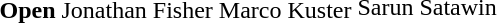<table>
<tr>
<th scope=row rowspan=2>Open</th>
<td rowspan=2> Jonathan Fisher</td>
<td rowspan=2> Marco Kuster</td>
<td> Sarun Satawin</td>
</tr>
<tr>
<td></td>
</tr>
<tr>
</tr>
</table>
